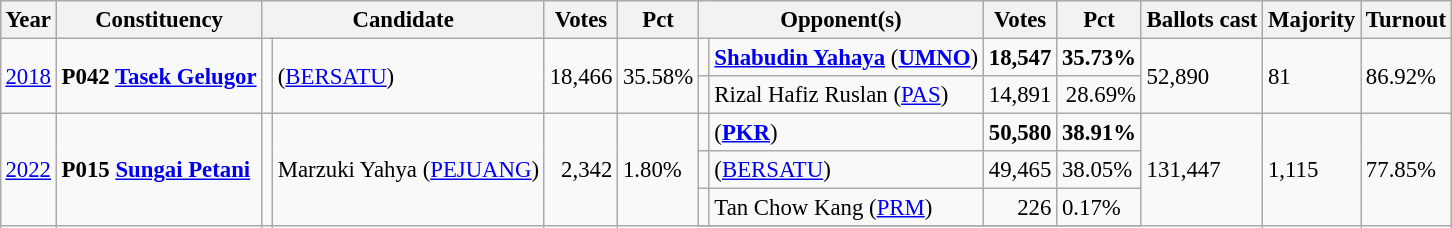<table class="wikitable" style="margin:0.5em ; font-size:95%">
<tr>
<th>Year</th>
<th>Constituency</th>
<th colspan=2>Candidate</th>
<th>Votes</th>
<th>Pct</th>
<th colspan=2>Opponent(s)</th>
<th>Votes</th>
<th>Pct</th>
<th>Ballots cast</th>
<th>Majority</th>
<th>Turnout</th>
</tr>
<tr>
<td rowspan=2><a href='#'>2018</a></td>
<td rowspan=2><strong>P042 <a href='#'>Tasek Gelugor</a></strong></td>
<td rowspan=2 ></td>
<td rowspan=2> (<a href='#'>BERSATU</a>)</td>
<td rowspan=2 align="right">18,466</td>
<td rowspan=2>35.58%</td>
<td></td>
<td><strong><a href='#'>Shabudin Yahaya</a></strong> (<a href='#'><strong>UMNO</strong></a>)</td>
<td align="right"><strong>18,547</strong></td>
<td><strong>35.73%</strong></td>
<td rowspan=2>52,890</td>
<td rowspan=2>81</td>
<td rowspan=2>86.92%</td>
</tr>
<tr>
<td></td>
<td>Rizal Hafiz Ruslan (<a href='#'>PAS</a>)</td>
<td align="right">14,891</td>
<td align="right">28.69%</td>
</tr>
<tr>
<td rowspan="4"><a href='#'>2022</a></td>
<td rowspan="4"><strong>P015 <a href='#'>Sungai Petani</a></strong></td>
<td rowspan=4 ></td>
<td rowspan=4>Marzuki Yahya (<a href='#'>PEJUANG</a>)</td>
<td rowspan=4 align="right">2,342</td>
<td rowspan=4align="right">1.80%</td>
<td></td>
<td> (<a href='#'><strong>PKR</strong></a>)</td>
<td align="right"><strong>50,580</strong></td>
<td><strong>38.91%</strong></td>
<td rowspan=4>131,447</td>
<td rowspan=4>1,115</td>
<td rowspan=4>77.85%</td>
</tr>
<tr>
<td bgcolor=></td>
<td> (<a href='#'>BERSATU</a>)</td>
<td align="right">49,465</td>
<td>38.05%</td>
</tr>
<tr>
<td bgcolor=></td>
<td>Tan Chow Kang (<a href='#'>PRM</a>)</td>
<td align="right">226</td>
<td>0.17%</td>
</tr>
<tr>
</tr>
</table>
